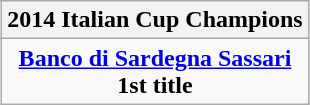<table class=wikitable style="text-align:center; margin:auto">
<tr>
<th>2014 Italian Cup Champions</th>
</tr>
<tr>
<td><strong><a href='#'>Banco di Sardegna Sassari</a></strong> <br> <strong>1st title</strong></td>
</tr>
</table>
